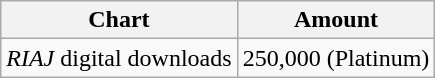<table class="wikitable">
<tr>
<th>Chart</th>
<th>Amount</th>
</tr>
<tr>
<td><em>RIAJ</em> digital downloads</td>
<td align="center">250,000 (Platinum)</td>
</tr>
</table>
